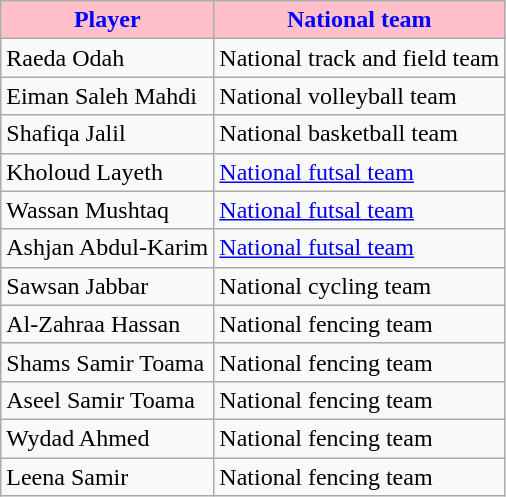<table align="upleft" class="wikitable" style="font-size: 100%;" cellpadding="2" cellspacing="4">
<tr>
<th style="color:blue; background:pink;">Player</th>
<th style="color:blue; background:pink;">National team</th>
</tr>
<tr>
<td> Raeda Odah</td>
<td>National track and field team</td>
</tr>
<tr>
<td> Eiman Saleh Mahdi</td>
<td>National volleyball team</td>
</tr>
<tr>
<td> Shafiqa Jalil</td>
<td>National basketball team</td>
</tr>
<tr>
<td> Kholoud Layeth</td>
<td><a href='#'>National futsal team</a></td>
</tr>
<tr>
<td> Wassan Mushtaq</td>
<td><a href='#'>National futsal team</a></td>
</tr>
<tr>
<td> Ashjan Abdul-Karim</td>
<td><a href='#'>National futsal team</a></td>
</tr>
<tr>
<td> Sawsan Jabbar</td>
<td>National cycling team</td>
</tr>
<tr>
<td> Al-Zahraa Hassan</td>
<td>National fencing team</td>
</tr>
<tr>
<td> Shams Samir Toama</td>
<td>National fencing team</td>
</tr>
<tr>
<td> Aseel Samir Toama</td>
<td>National fencing team</td>
</tr>
<tr>
<td> Wydad Ahmed</td>
<td>National fencing team</td>
</tr>
<tr>
<td> Leena Samir</td>
<td>National fencing team</td>
</tr>
</table>
